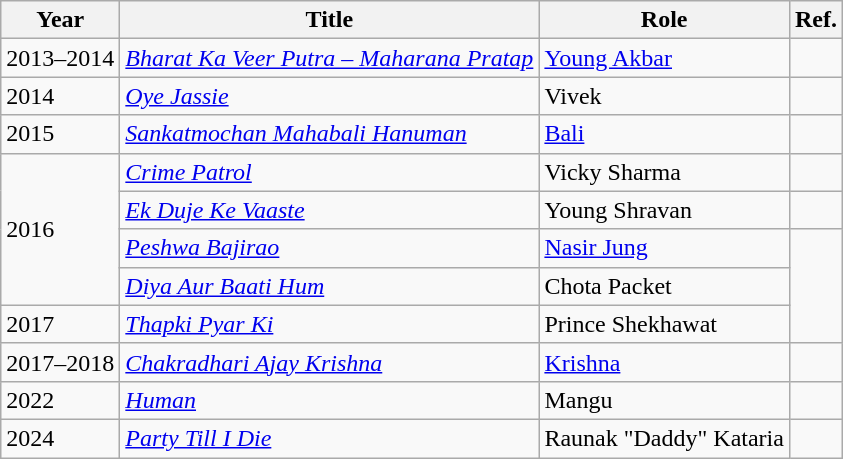<table class="wikitable sortable">
<tr>
<th>Year</th>
<th>Title</th>
<th>Role</th>
<th>Ref.</th>
</tr>
<tr>
<td>2013–2014</td>
<td><em><a href='#'>Bharat Ka Veer Putra – Maharana Pratap</a></em></td>
<td><a href='#'>Young Akbar</a></td>
<td></td>
</tr>
<tr>
<td>2014</td>
<td><em><a href='#'>Oye Jassie</a></em></td>
<td>Vivek</td>
<td></td>
</tr>
<tr>
<td>2015</td>
<td><em><a href='#'>Sankatmochan Mahabali Hanuman</a></em></td>
<td><a href='#'>Bali</a></td>
<td></td>
</tr>
<tr>
<td rowspan="4">2016</td>
<td><em><a href='#'>Crime Patrol</a></em></td>
<td>Vicky Sharma</td>
<td></td>
</tr>
<tr>
<td><em><a href='#'>Ek Duje Ke Vaaste</a></em></td>
<td>Young Shravan</td>
<td></td>
</tr>
<tr>
<td><em><a href='#'>Peshwa Bajirao</a></em></td>
<td><a href='#'>Nasir Jung</a></td>
<td rowspan="3"></td>
</tr>
<tr>
<td><em><a href='#'>Diya Aur Baati Hum</a></em></td>
<td>Chota Packet</td>
</tr>
<tr>
<td>2017</td>
<td><em><a href='#'>Thapki Pyar Ki</a></em></td>
<td>Prince Shekhawat</td>
</tr>
<tr>
<td>2017–2018</td>
<td><em><a href='#'>Chakradhari Ajay Krishna</a></em></td>
<td><a href='#'>Krishna</a></td>
<td></td>
</tr>
<tr>
<td>2022</td>
<td><em><a href='#'>Human</a></em></td>
<td>Mangu</td>
<td></td>
</tr>
<tr>
<td>2024</td>
<td><em><a href='#'>Party Till I Die</a></em></td>
<td>Raunak "Daddy" Kataria</td>
<td></td>
</tr>
</table>
